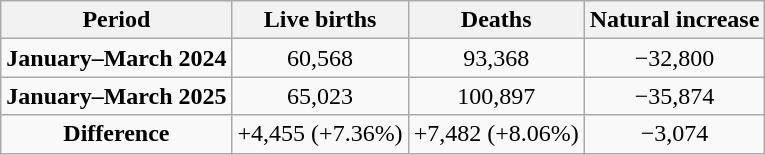<table class="wikitable"  style="text-align:center;">
<tr>
<th>Period</th>
<th>Live births</th>
<th>Deaths</th>
<th>Natural increase</th>
</tr>
<tr>
<td><strong>January–March 2024</strong></td>
<td>60,568</td>
<td>93,368</td>
<td>−32,800</td>
</tr>
<tr>
<td><strong>January–March 2025</strong></td>
<td>65,023</td>
<td>100,897</td>
<td>−35,874</td>
</tr>
<tr>
<td><strong>Difference</strong></td>
<td> +4,455 (+7.36%)</td>
<td> +7,482 (+8.06%)</td>
<td> −3,074</td>
</tr>
</table>
